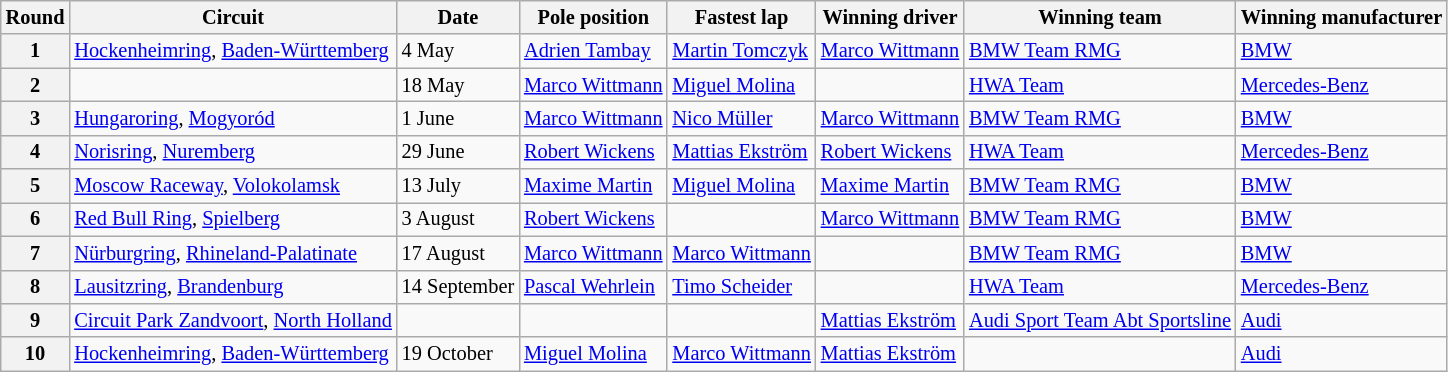<table class="wikitable" border="1" style="font-size: 85%;">
<tr>
<th>Round</th>
<th>Circuit</th>
<th>Date</th>
<th>Pole position</th>
<th>Fastest lap</th>
<th>Winning driver</th>
<th>Winning team</th>
<th>Winning manufacturer</th>
</tr>
<tr>
<th>1</th>
<td> <a href='#'>Hockenheimring</a>, <a href='#'>Baden-Württemberg</a></td>
<td>4 May</td>
<td> <a href='#'>Adrien Tambay</a></td>
<td> <a href='#'>Martin Tomczyk</a></td>
<td> <a href='#'>Marco Wittmann</a></td>
<td><a href='#'>BMW Team RMG</a></td>
<td><a href='#'>BMW</a></td>
</tr>
<tr>
<th>2</th>
<td></td>
<td>18 May</td>
<td> <a href='#'>Marco Wittmann</a></td>
<td> <a href='#'>Miguel Molina</a></td>
<td></td>
<td><a href='#'>HWA Team</a></td>
<td><a href='#'>Mercedes-Benz</a></td>
</tr>
<tr>
<th>3</th>
<td> <a href='#'>Hungaroring</a>, <a href='#'>Mogyoród</a></td>
<td>1 June</td>
<td> <a href='#'>Marco Wittmann</a></td>
<td> <a href='#'>Nico Müller</a></td>
<td> <a href='#'>Marco Wittmann</a></td>
<td><a href='#'>BMW Team RMG</a></td>
<td><a href='#'>BMW</a></td>
</tr>
<tr>
<th>4</th>
<td> <a href='#'>Norisring</a>, <a href='#'>Nuremberg</a></td>
<td>29 June</td>
<td> <a href='#'>Robert Wickens</a></td>
<td> <a href='#'>Mattias Ekström</a></td>
<td> <a href='#'>Robert Wickens</a></td>
<td><a href='#'>HWA Team</a></td>
<td><a href='#'>Mercedes-Benz</a></td>
</tr>
<tr>
<th>5</th>
<td> <a href='#'>Moscow Raceway</a>, <a href='#'>Volokolamsk</a></td>
<td>13 July</td>
<td> <a href='#'>Maxime Martin</a></td>
<td> <a href='#'>Miguel Molina</a></td>
<td> <a href='#'>Maxime Martin</a></td>
<td><a href='#'>BMW Team RMG</a></td>
<td><a href='#'>BMW</a></td>
</tr>
<tr>
<th>6</th>
<td> <a href='#'>Red Bull Ring</a>, <a href='#'>Spielberg</a></td>
<td>3 August</td>
<td> <a href='#'>Robert Wickens</a></td>
<td></td>
<td> <a href='#'>Marco Wittmann</a></td>
<td><a href='#'>BMW Team RMG</a></td>
<td><a href='#'>BMW</a></td>
</tr>
<tr>
<th>7</th>
<td>  <a href='#'>Nürburgring</a>, <a href='#'>Rhineland-Palatinate</a></td>
<td>17 August</td>
<td> <a href='#'>Marco Wittmann</a></td>
<td> <a href='#'>Marco Wittmann</a></td>
<td></td>
<td><a href='#'>BMW Team RMG</a></td>
<td><a href='#'>BMW</a></td>
</tr>
<tr>
<th>8</th>
<td> <a href='#'>Lausitzring</a>, <a href='#'>Brandenburg</a></td>
<td>14 September</td>
<td> <a href='#'>Pascal Wehrlein</a></td>
<td> <a href='#'>Timo Scheider</a></td>
<td></td>
<td><a href='#'>HWA Team</a></td>
<td><a href='#'>Mercedes-Benz</a></td>
</tr>
<tr>
<th>9</th>
<td> <a href='#'>Circuit Park Zandvoort</a>, <a href='#'>North Holland</a></td>
<td></td>
<td></td>
<td></td>
<td> <a href='#'>Mattias Ekström</a></td>
<td><a href='#'>Audi Sport Team Abt Sportsline</a></td>
<td><a href='#'>Audi</a></td>
</tr>
<tr>
<th>10</th>
<td> <a href='#'>Hockenheimring</a>, <a href='#'>Baden-Württemberg</a></td>
<td>19 October</td>
<td> <a href='#'>Miguel Molina</a></td>
<td> <a href='#'>Marco Wittmann</a></td>
<td> <a href='#'>Mattias Ekström</a></td>
<td></td>
<td><a href='#'>Audi</a></td>
</tr>
</table>
